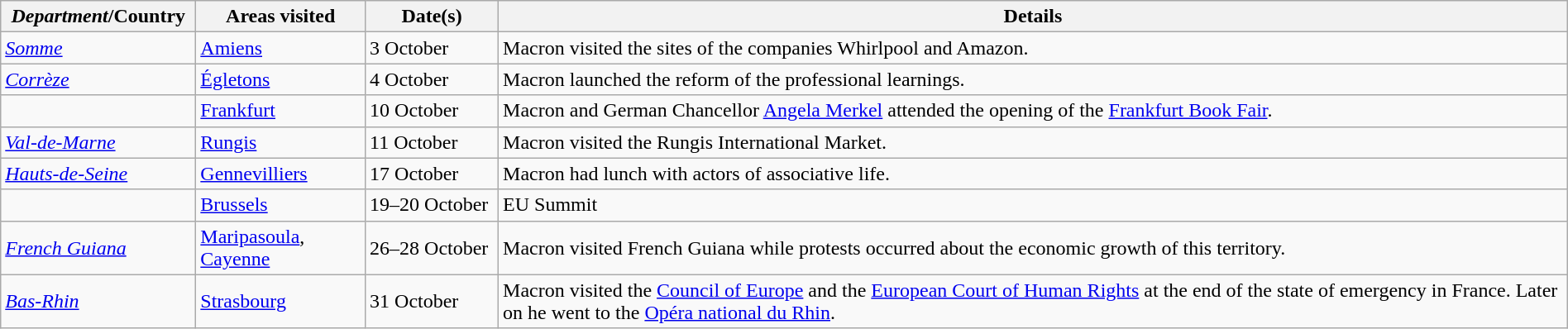<table class="wikitable sortable outercollapse" style="margin: 1em auto 1em auto">
<tr>
<th width="150"><em>Department</em>/Country</th>
<th>Areas visited</th>
<th width="100">Date(s)</th>
<th>Details</th>
</tr>
<tr>
<td> <em><a href='#'>Somme</a></em></td>
<td><a href='#'>Amiens</a></td>
<td>3 October</td>
<td>Macron visited the sites of the companies Whirlpool and Amazon.</td>
</tr>
<tr>
<td> <em><a href='#'>Corrèze</a></em></td>
<td><a href='#'>Égletons</a></td>
<td>4 October</td>
<td>Macron launched the reform of the professional learnings.</td>
</tr>
<tr>
<td></td>
<td><a href='#'>Frankfurt</a></td>
<td>10 October</td>
<td>Macron and German Chancellor <a href='#'>Angela Merkel</a> attended the opening of the <a href='#'>Frankfurt Book Fair</a>.</td>
</tr>
<tr>
<td> <em><a href='#'>Val-de-Marne</a></em></td>
<td><a href='#'>Rungis</a></td>
<td>11 October</td>
<td>Macron visited the Rungis International Market.</td>
</tr>
<tr>
<td> <em><a href='#'>Hauts-de-Seine</a></em></td>
<td><a href='#'>Gennevilliers</a></td>
<td>17 October</td>
<td>Macron had lunch with actors of associative life.</td>
</tr>
<tr>
<td></td>
<td><a href='#'>Brussels</a></td>
<td>19–20 October</td>
<td>EU Summit</td>
</tr>
<tr>
<td> <em><a href='#'>French Guiana</a></em></td>
<td><a href='#'>Maripasoula</a>, <a href='#'>Cayenne</a></td>
<td>26–28 October</td>
<td>Macron visited French Guiana while protests occurred about the economic growth of this territory.</td>
</tr>
<tr>
<td> <em><a href='#'>Bas-Rhin</a></em></td>
<td><a href='#'>Strasbourg</a></td>
<td>31 October</td>
<td>Macron visited the <a href='#'>Council of Europe</a> and the <a href='#'>European Court of Human Rights</a> at the end of the state of emergency in France. Later on he went to the <a href='#'>Opéra national du Rhin</a>.</td>
</tr>
</table>
